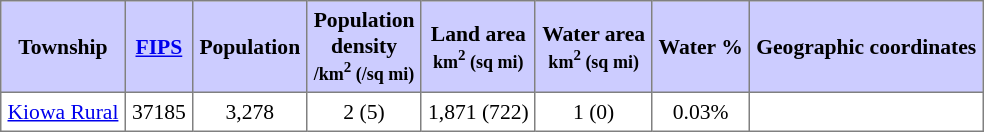<table class="toccolours" border=1 cellspacing=0 cellpadding=4 style="text-align:center; border-collapse:collapse; font-size:90%;">
<tr style="background:#ccccff">
<th>Township</th>
<th><a href='#'>FIPS</a></th>
<th>Population</th>
<th>Population<br>density<br><small>/km<sup>2</sup> (/sq mi)</small></th>
<th>Land area<br><small>km<sup>2</sup> (sq mi)</small></th>
<th>Water area<br><small>km<sup>2</sup> (sq mi)</small></th>
<th>Water %</th>
<th>Geographic coordinates</th>
</tr>
<tr>
<td><a href='#'>Kiowa Rural</a></td>
<td>37185</td>
<td>3,278</td>
<td>2 (5)</td>
<td>1,871 (722)</td>
<td>1 (0)</td>
<td>0.03%</td>
<td></td>
</tr>
</table>
